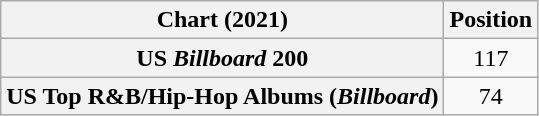<table class="wikitable sortable plainrowheaders" style="text-align:center">
<tr>
<th scope="col">Chart (2021)</th>
<th scope="col">Position</th>
</tr>
<tr>
<th scope="row">US <em>Billboard</em> 200</th>
<td>117</td>
</tr>
<tr>
<th scope="row">US Top R&B/Hip-Hop Albums (<em>Billboard</em>)</th>
<td>74</td>
</tr>
</table>
